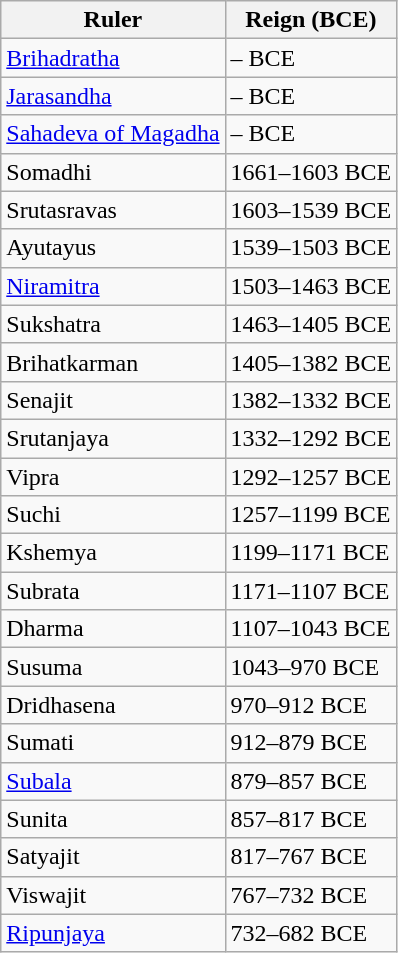<table class="wikitable">
<tr>
<th>Ruler</th>
<th>Reign (BCE)</th>
</tr>
<tr>
<td><a href='#'>Brihadratha</a></td>
<td>– BCE</td>
</tr>
<tr>
<td><a href='#'>Jarasandha</a></td>
<td>– BCE</td>
</tr>
<tr>
<td><a href='#'>Sahadeva of Magadha</a></td>
<td>– BCE</td>
</tr>
<tr>
<td>Somadhi</td>
<td>1661–1603 BCE</td>
</tr>
<tr>
<td>Srutasravas</td>
<td>1603–1539 BCE</td>
</tr>
<tr>
<td>Ayutayus</td>
<td>1539–1503 BCE</td>
</tr>
<tr>
<td><a href='#'>Niramitra</a></td>
<td>1503–1463 BCE</td>
</tr>
<tr>
<td>Sukshatra</td>
<td>1463–1405 BCE</td>
</tr>
<tr>
<td>Brihatkarman</td>
<td>1405–1382 BCE</td>
</tr>
<tr>
<td>Senajit</td>
<td>1382–1332 BCE</td>
</tr>
<tr>
<td>Srutanjaya</td>
<td>1332–1292 BCE</td>
</tr>
<tr>
<td>Vipra</td>
<td>1292–1257 BCE</td>
</tr>
<tr>
<td>Suchi</td>
<td>1257–1199 BCE</td>
</tr>
<tr>
<td>Kshemya</td>
<td>1199–1171 BCE</td>
</tr>
<tr>
<td>Subrata</td>
<td>1171–1107 BCE</td>
</tr>
<tr>
<td>Dharma</td>
<td>1107–1043 BCE</td>
</tr>
<tr>
<td>Susuma</td>
<td>1043–970 BCE</td>
</tr>
<tr>
<td>Dridhasena</td>
<td>970–912 BCE</td>
</tr>
<tr>
<td>Sumati</td>
<td>912–879 BCE</td>
</tr>
<tr>
<td><a href='#'>Subala</a></td>
<td>879–857 BCE</td>
</tr>
<tr>
<td>Sunita</td>
<td>857–817 BCE</td>
</tr>
<tr>
<td>Satyajit</td>
<td>817–767 BCE</td>
</tr>
<tr>
<td>Viswajit</td>
<td>767–732 BCE</td>
</tr>
<tr>
<td><a href='#'>Ripunjaya</a></td>
<td>732–682 BCE</td>
</tr>
</table>
